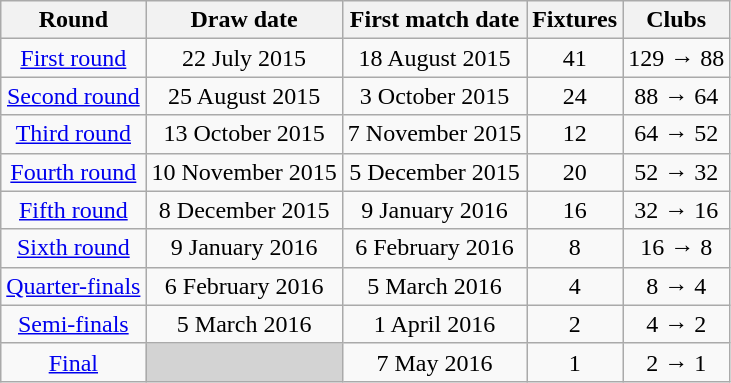<table class="wikitable" style="text-align: center">
<tr>
<th>Round</th>
<th>Draw date</th>
<th>First match date</th>
<th>Fixtures</th>
<th>Clubs</th>
</tr>
<tr>
<td><a href='#'>First round</a></td>
<td>22 July 2015</td>
<td>18 August 2015</td>
<td>41</td>
<td>129 → 88</td>
</tr>
<tr>
<td><a href='#'>Second round</a></td>
<td>25 August 2015</td>
<td>3 October 2015</td>
<td>24</td>
<td>88 → 64</td>
</tr>
<tr>
<td><a href='#'>Third round</a></td>
<td>13 October 2015</td>
<td>7 November 2015</td>
<td>12</td>
<td>64 → 52</td>
</tr>
<tr>
<td><a href='#'>Fourth round</a></td>
<td>10 November 2015</td>
<td>5 December 2015</td>
<td>20</td>
<td>52 → 32</td>
</tr>
<tr>
<td><a href='#'>Fifth round</a></td>
<td>8 December 2015</td>
<td>9 January 2016</td>
<td>16</td>
<td>32 → 16</td>
</tr>
<tr>
<td><a href='#'>Sixth round</a></td>
<td>9 January 2016</td>
<td>6 February 2016</td>
<td>8</td>
<td>16 → 8</td>
</tr>
<tr>
<td><a href='#'>Quarter-finals</a></td>
<td>6 February 2016</td>
<td>5 March 2016</td>
<td>4</td>
<td>8 → 4</td>
</tr>
<tr>
<td><a href='#'>Semi-finals</a></td>
<td>5 March 2016</td>
<td>1 April 2016</td>
<td>2</td>
<td>4 → 2</td>
</tr>
<tr>
<td><a href='#'>Final</a></td>
<td style="background-color:#D3D3D3"></td>
<td>7 May 2016</td>
<td>1</td>
<td>2 → 1</td>
</tr>
</table>
